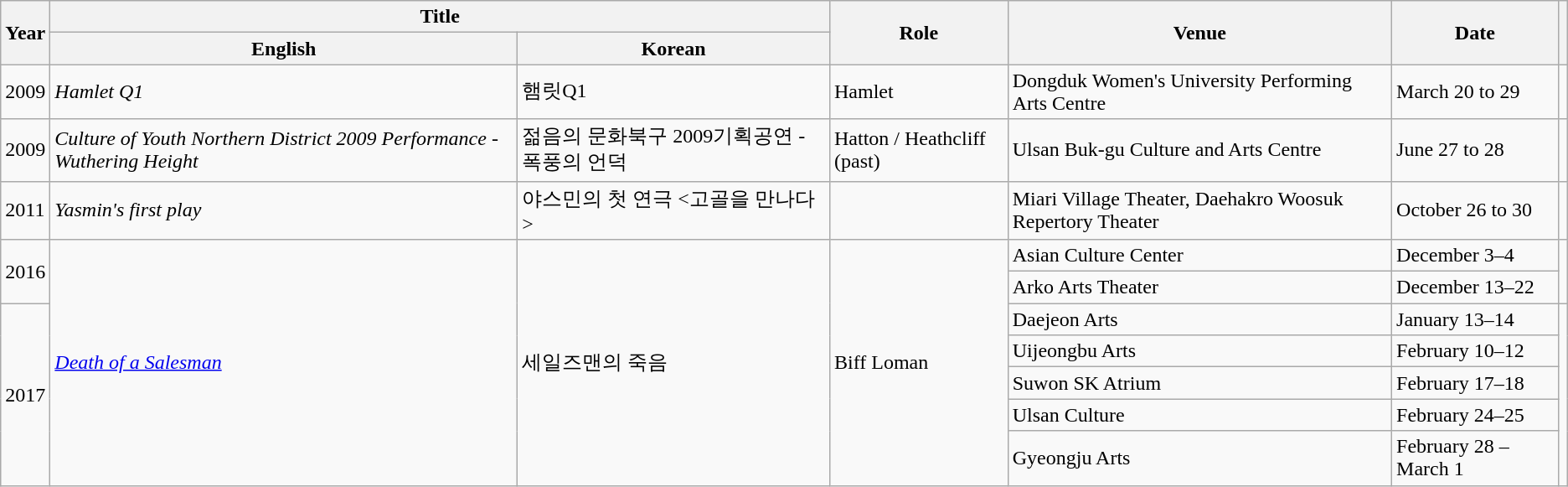<table class="wikitable">
<tr>
<th rowspan="2">Year</th>
<th colspan="2">Title</th>
<th rowspan="2">Role</th>
<th rowspan="2">Venue</th>
<th rowspan="2">Date</th>
<th rowspan="2"></th>
</tr>
<tr>
<th>English</th>
<th>Korean</th>
</tr>
<tr>
<td>2009</td>
<td><em>Hamlet Q1</em></td>
<td>햄릿Q1</td>
<td>Hamlet</td>
<td>Dongduk Women's University Performing Arts Centre</td>
<td>March 20 to 29</td>
<td></td>
</tr>
<tr>
<td>2009</td>
<td><em>Culture of Youth Northern District 2009 Performance - Wuthering Height</em></td>
<td>젊음의 문화북구 2009기획공연 - 폭풍의 언덕</td>
<td>Hatton / Heathcliff (past)</td>
<td>Ulsan Buk-gu Culture and Arts Centre</td>
<td>June 27 to 28</td>
<td></td>
</tr>
<tr>
<td>2011</td>
<td><em>Yasmin's first play <Meet the Gogol></em></td>
<td>야스민의 첫 연극 <고골을 만나다></td>
<td></td>
<td>Miari Village Theater, Daehakro Woosuk Repertory Theater</td>
<td>October 26 to 30</td>
<td></td>
</tr>
<tr>
<td rowspan="2">2016</td>
<td rowspan="7"><em><a href='#'>Death of a Salesman</a></em></td>
<td rowspan="7">세일즈맨의 죽음</td>
<td rowspan="7">Biff Loman</td>
<td>Asian Culture Center</td>
<td>December 3–4</td>
<td rowspan="2"></td>
</tr>
<tr>
<td>Arko Arts Theater</td>
<td>December 13–22</td>
</tr>
<tr>
<td rowspan="5">2017</td>
<td>Daejeon Arts</td>
<td>January 13–14</td>
<td rowspan="5"></td>
</tr>
<tr>
<td>Uijeongbu Arts</td>
<td>February 10–12</td>
</tr>
<tr>
<td>Suwon SK Atrium</td>
<td>February 17–18</td>
</tr>
<tr>
<td>Ulsan Culture</td>
<td>February 24–25</td>
</tr>
<tr>
<td>Gyeongju Arts</td>
<td>February 28 – March 1</td>
</tr>
</table>
